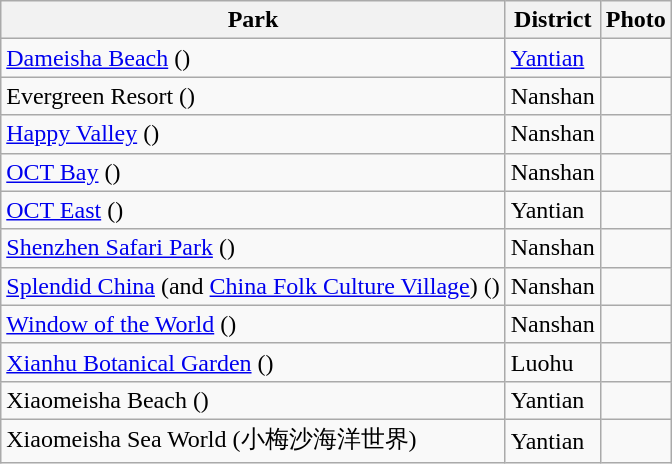<table class="wikitable">
<tr>
<th>Park</th>
<th>District</th>
<th>Photo</th>
</tr>
<tr>
<td><a href='#'>Dameisha Beach</a> ()</td>
<td><a href='#'>Yantian</a></td>
<td><br></td>
</tr>
<tr>
<td>Evergreen Resort ()</td>
<td>Nanshan</td>
<td></td>
</tr>
<tr>
<td><a href='#'>Happy Valley</a> ()</td>
<td>Nanshan</td>
<td></td>
</tr>
<tr>
<td><a href='#'>OCT Bay</a> ()</td>
<td>Nanshan</td>
<td></td>
</tr>
<tr>
<td><a href='#'>OCT East</a> ()</td>
<td>Yantian</td>
<td></td>
</tr>
<tr>
<td><a href='#'>Shenzhen Safari Park</a> ()</td>
<td>Nanshan</td>
<td></td>
</tr>
<tr>
<td><a href='#'>Splendid China</a> (and <a href='#'>China Folk Culture Village</a>) ()</td>
<td>Nanshan</td>
<td></td>
</tr>
<tr>
<td><a href='#'>Window of the World</a> ()</td>
<td>Nanshan</td>
<td></td>
</tr>
<tr>
<td><a href='#'>Xianhu Botanical Garden</a> ()</td>
<td>Luohu</td>
<td></td>
</tr>
<tr>
<td>Xiaomeisha Beach ()</td>
<td>Yantian</td>
<td></td>
</tr>
<tr>
<td>Xiaomeisha Sea World (小梅沙海洋世界)</td>
<td>Yantian</td>
<td></td>
</tr>
</table>
